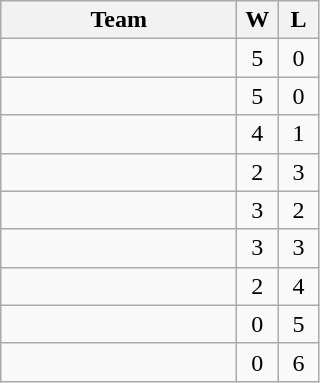<table class="wikitable" style="text-align:center;">
<tr>
<th width=150px>Team</th>
<th width=20px>W</th>
<th width=20px>L</th>
</tr>
<tr>
<td align=left></td>
<td>5</td>
<td>0</td>
</tr>
<tr>
<td align=left></td>
<td>5</td>
<td>0</td>
</tr>
<tr>
<td align=left></td>
<td>4</td>
<td>1</td>
</tr>
<tr>
<td align=left></td>
<td>2</td>
<td>3</td>
</tr>
<tr>
<td align=left></td>
<td>3</td>
<td>2</td>
</tr>
<tr>
<td align=left></td>
<td>3</td>
<td>3</td>
</tr>
<tr>
<td align=left></td>
<td>2</td>
<td>4</td>
</tr>
<tr>
<td align=left></td>
<td>0</td>
<td>5</td>
</tr>
<tr>
<td align=left></td>
<td>0</td>
<td>6</td>
</tr>
</table>
